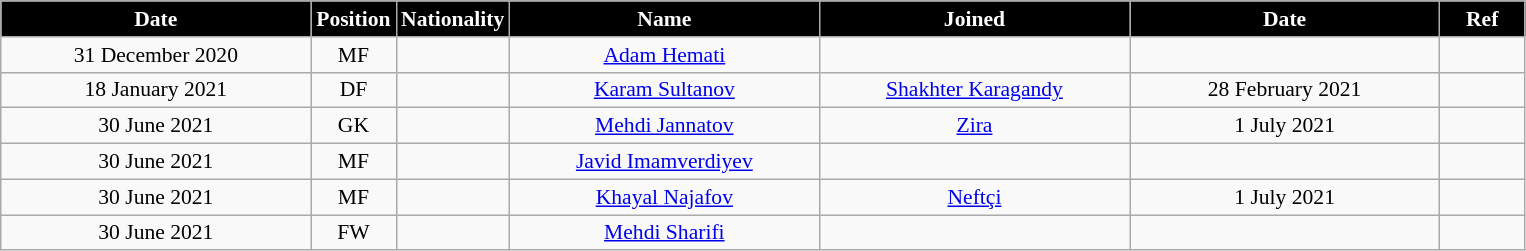<table class="wikitable"  style="text-align:center; font-size:90%; ">
<tr>
<th style="background:#000000; color:#FFFFFF; width:200px;">Date</th>
<th style="background:#000000; color:#FFFFFF; width:50px;">Position</th>
<th style="background:#000000; color:#FFFFFF; width:50px;">Nationality</th>
<th style="background:#000000; color:#FFFFFF; width:200px;">Name</th>
<th style="background:#000000; color:#FFFFFF; width:200px;">Joined</th>
<th style="background:#000000; color:#FFFFFF; width:200px;">Date</th>
<th style="background:#000000; color:#FFFFFF; width:50px;">Ref</th>
</tr>
<tr>
<td>31 December 2020</td>
<td>MF</td>
<td></td>
<td><a href='#'>Adam Hemati</a></td>
<td></td>
<td></td>
<td></td>
</tr>
<tr>
<td>18 January 2021</td>
<td>DF</td>
<td></td>
<td><a href='#'>Karam Sultanov</a></td>
<td><a href='#'>Shakhter Karagandy</a></td>
<td>28 February 2021</td>
<td></td>
</tr>
<tr>
<td>30 June 2021</td>
<td>GK</td>
<td></td>
<td><a href='#'>Mehdi Jannatov</a></td>
<td><a href='#'>Zira</a></td>
<td>1 July 2021</td>
<td></td>
</tr>
<tr>
<td>30 June 2021</td>
<td>MF</td>
<td></td>
<td><a href='#'>Javid Imamverdiyev</a></td>
<td></td>
<td></td>
<td></td>
</tr>
<tr>
<td>30 June 2021</td>
<td>MF</td>
<td></td>
<td><a href='#'>Khayal Najafov</a></td>
<td><a href='#'>Neftçi</a></td>
<td>1 July 2021</td>
<td></td>
</tr>
<tr>
<td>30 June 2021</td>
<td>FW</td>
<td></td>
<td><a href='#'>Mehdi Sharifi</a></td>
<td></td>
<td></td>
<td></td>
</tr>
</table>
